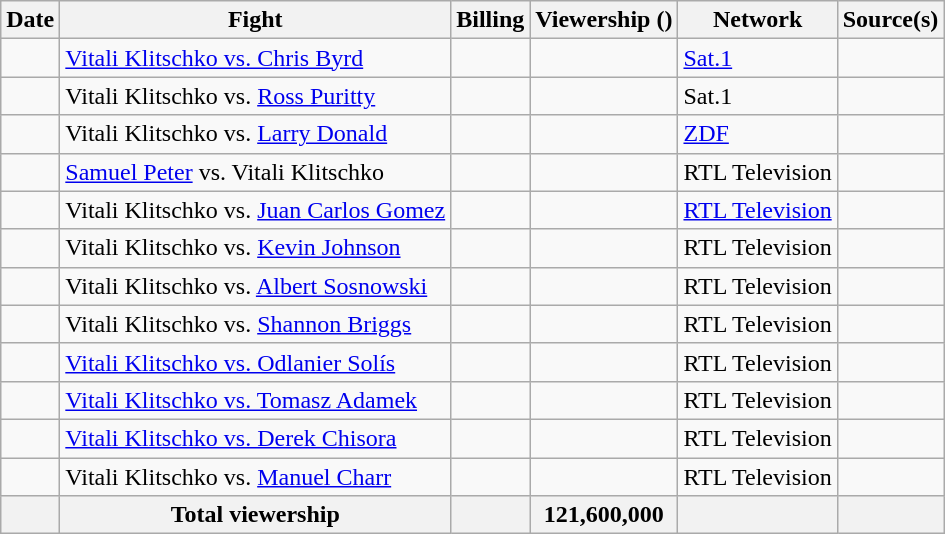<table class="wikitable sortable">
<tr>
<th>Date</th>
<th>Fight</th>
<th>Billing</th>
<th>Viewership ()</th>
<th>Network</th>
<th>Source(s)</th>
</tr>
<tr>
<td></td>
<td><a href='#'>Vitali Klitschko vs. Chris Byrd</a></td>
<td></td>
<td></td>
<td><a href='#'>Sat.1</a></td>
<td></td>
</tr>
<tr>
<td></td>
<td>Vitali Klitschko vs. <a href='#'>Ross Puritty</a></td>
<td></td>
<td></td>
<td>Sat.1</td>
<td></td>
</tr>
<tr>
<td></td>
<td>Vitali Klitschko vs. <a href='#'>Larry Donald</a></td>
<td></td>
<td></td>
<td><a href='#'>ZDF</a></td>
<td></td>
</tr>
<tr>
<td></td>
<td><a href='#'>Samuel Peter</a> vs. Vitali Klitschko</td>
<td></td>
<td></td>
<td>RTL Television</td>
<td></td>
</tr>
<tr>
<td></td>
<td>Vitali Klitschko vs. <a href='#'>Juan Carlos Gomez</a></td>
<td></td>
<td></td>
<td><a href='#'>RTL Television</a></td>
<td></td>
</tr>
<tr>
<td></td>
<td>Vitali Klitschko vs. <a href='#'>Kevin Johnson</a></td>
<td></td>
<td></td>
<td>RTL Television</td>
<td></td>
</tr>
<tr>
<td></td>
<td>Vitali Klitschko vs. <a href='#'>Albert Sosnowski</a></td>
<td></td>
<td></td>
<td>RTL Television</td>
<td></td>
</tr>
<tr>
<td></td>
<td>Vitali Klitschko vs. <a href='#'>Shannon Briggs</a></td>
<td></td>
<td></td>
<td>RTL Television</td>
<td></td>
</tr>
<tr>
<td></td>
<td><a href='#'>Vitali Klitschko vs. Odlanier Solís</a></td>
<td></td>
<td></td>
<td>RTL Television</td>
<td></td>
</tr>
<tr>
<td></td>
<td><a href='#'>Vitali Klitschko vs. Tomasz Adamek</a></td>
<td></td>
<td></td>
<td>RTL Television</td>
<td></td>
</tr>
<tr>
<td></td>
<td><a href='#'>Vitali Klitschko vs. Derek Chisora</a></td>
<td></td>
<td></td>
<td>RTL Television</td>
<td></td>
</tr>
<tr>
<td></td>
<td>Vitali Klitschko vs. <a href='#'>Manuel Charr</a></td>
<td></td>
<td></td>
<td>RTL Television</td>
<td></td>
</tr>
<tr>
<th></th>
<th>Total viewership</th>
<th></th>
<th>121,600,000</th>
<th></th>
<th></th>
</tr>
</table>
